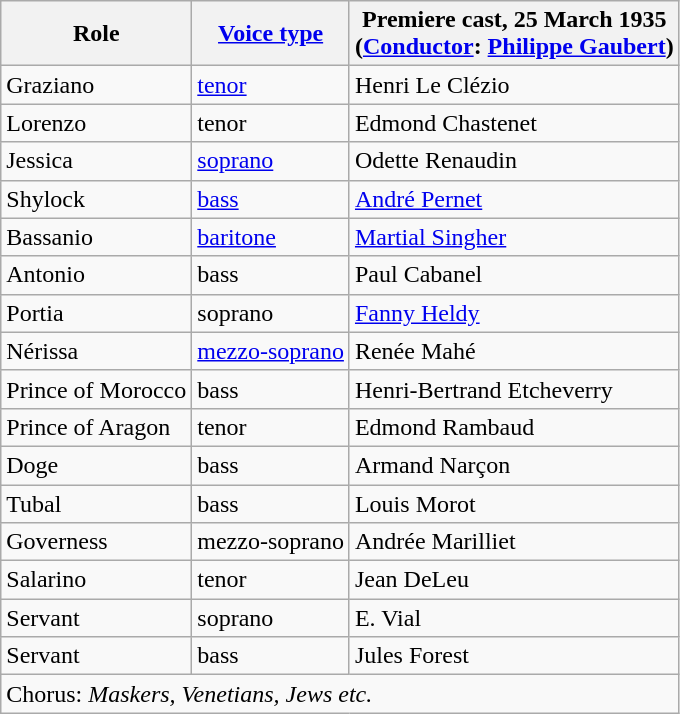<table class="wikitable">
<tr>
<th>Role</th>
<th><a href='#'>Voice type</a></th>
<th>Premiere cast, 25 March 1935<br>(<a href='#'>Conductor</a>: <a href='#'>Philippe Gaubert</a>)</th>
</tr>
<tr>
<td>Graziano</td>
<td><a href='#'>tenor</a></td>
<td>Henri Le Clézio</td>
</tr>
<tr>
<td>Lorenzo</td>
<td>tenor</td>
<td>Edmond Chastenet</td>
</tr>
<tr>
<td>Jessica</td>
<td><a href='#'>soprano</a></td>
<td>Odette Renaudin</td>
</tr>
<tr>
<td>Shylock</td>
<td><a href='#'>bass</a></td>
<td><a href='#'>André Pernet</a></td>
</tr>
<tr>
<td>Bassanio</td>
<td><a href='#'>baritone</a></td>
<td><a href='#'>Martial Singher</a></td>
</tr>
<tr>
<td>Antonio</td>
<td>bass</td>
<td>Paul Cabanel</td>
</tr>
<tr>
<td>Portia</td>
<td>soprano</td>
<td><a href='#'>Fanny Heldy</a></td>
</tr>
<tr>
<td>Nérissa</td>
<td><a href='#'>mezzo-soprano</a></td>
<td>Renée Mahé</td>
</tr>
<tr>
<td>Prince of Morocco</td>
<td>bass</td>
<td>Henri-Bertrand Etcheverry</td>
</tr>
<tr>
<td>Prince of  Aragon</td>
<td>tenor</td>
<td>Edmond Rambaud</td>
</tr>
<tr>
<td>Doge</td>
<td>bass</td>
<td>Armand Narçon</td>
</tr>
<tr>
<td>Tubal</td>
<td>bass</td>
<td>Louis Morot</td>
</tr>
<tr>
<td>Governess</td>
<td>mezzo-soprano</td>
<td>Andrée Marilliet</td>
</tr>
<tr>
<td>Salarino</td>
<td>tenor</td>
<td>Jean DeLeu</td>
</tr>
<tr>
<td>Servant</td>
<td>soprano</td>
<td>E. Vial</td>
</tr>
<tr>
<td>Servant</td>
<td>bass</td>
<td>Jules Forest</td>
</tr>
<tr>
<td colspan="3">Chorus: <em>Maskers, Venetians, Jews etc.</em></td>
</tr>
</table>
